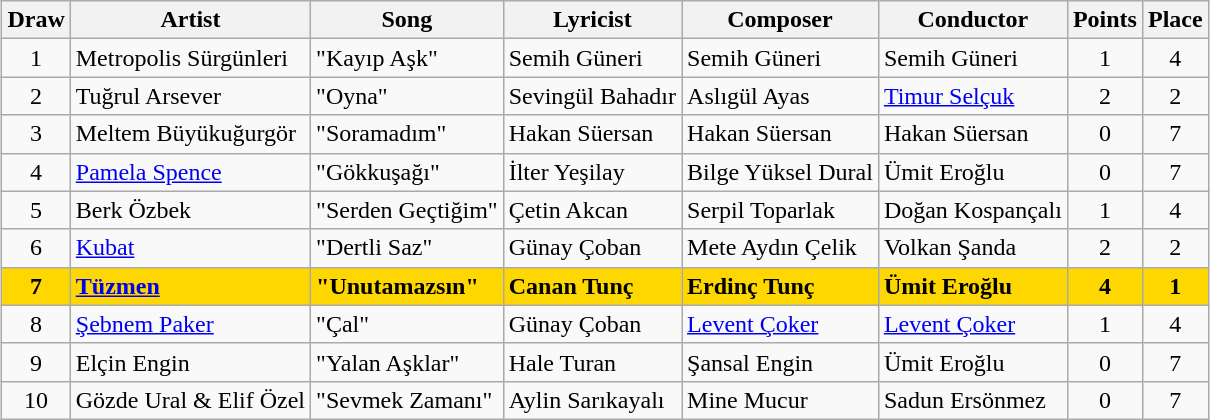<table class="sortable wikitable" style="margin: 1em auto 1em auto; text-align:center">
<tr>
<th>Draw</th>
<th>Artist</th>
<th>Song</th>
<th>Lyricist</th>
<th>Composer</th>
<th>Conductor</th>
<th>Points</th>
<th>Place</th>
</tr>
<tr>
<td>1</td>
<td align="left">Metropolis Sürgünleri</td>
<td align="left">"Kayıp Aşk"</td>
<td align="left">Semih Güneri</td>
<td align="left">Semih Güneri</td>
<td align="left">Semih Güneri</td>
<td>1</td>
<td>4</td>
</tr>
<tr>
<td>2</td>
<td align="left">Tuğrul Arsever</td>
<td align="left">"Oyna"</td>
<td align="left">Sevingül Bahadır</td>
<td align="left">Aslıgül Ayas</td>
<td align="left"><a href='#'>Timur Selçuk</a></td>
<td>2</td>
<td>2</td>
</tr>
<tr>
<td>3</td>
<td align="left">Meltem Büyükuğurgör</td>
<td align="left">"Soramadım"</td>
<td align="left">Hakan Süersan</td>
<td align="left">Hakan Süersan</td>
<td align="left">Hakan Süersan</td>
<td>0</td>
<td>7</td>
</tr>
<tr>
<td>4</td>
<td align="left"><a href='#'>Pamela Spence</a></td>
<td align="left">"Gökkuşağı"</td>
<td align="left">İlter Yeşilay</td>
<td align="left">Bilge Yüksel Dural</td>
<td align="left">Ümit Eroğlu</td>
<td>0</td>
<td>7</td>
</tr>
<tr>
<td>5</td>
<td align="left">Berk Özbek</td>
<td align="left">"Serden Geçtiğim"</td>
<td align="left">Çetin Akcan</td>
<td align="left">Serpil Toparlak</td>
<td align="left">Doğan Kospançalı</td>
<td>1</td>
<td>4</td>
</tr>
<tr>
<td>6</td>
<td align="left"><a href='#'>Kubat</a></td>
<td align="left">"Dertli Saz"</td>
<td align="left">Günay Çoban</td>
<td align="left">Mete Aydın Çelik</td>
<td align="left">Volkan Şanda</td>
<td>2</td>
<td>2</td>
</tr>
<tr style="font-weight:bold; background:gold;">
<td>7</td>
<td align="left"><a href='#'>Tüzmen</a></td>
<td align="left">"Unutamazsın"</td>
<td align="left">Canan Tunç</td>
<td align="left">Erdinç Tunç</td>
<td align="left">Ümit Eroğlu</td>
<td>4</td>
<td>1</td>
</tr>
<tr>
<td>8</td>
<td align="left"><a href='#'>Şebnem Paker</a></td>
<td align="left">"Çal"</td>
<td align="left">Günay Çoban</td>
<td align="left"><a href='#'>Levent Çoker</a></td>
<td align="left"><a href='#'>Levent Çoker</a></td>
<td>1</td>
<td>4</td>
</tr>
<tr>
<td>9</td>
<td align="left">Elçin Engin</td>
<td align="left">"Yalan Aşklar"</td>
<td align="left">Hale Turan</td>
<td align="left">Şansal Engin</td>
<td align="left">Ümit Eroğlu</td>
<td>0</td>
<td>7</td>
</tr>
<tr>
<td>10</td>
<td align="left">Gözde Ural & Elif Özel</td>
<td align="left">"Sevmek Zamanı"</td>
<td align="left">Aylin Sarıkayalı</td>
<td align="left">Mine Mucur</td>
<td align="left">Sadun Ersönmez</td>
<td>0</td>
<td>7</td>
</tr>
</table>
